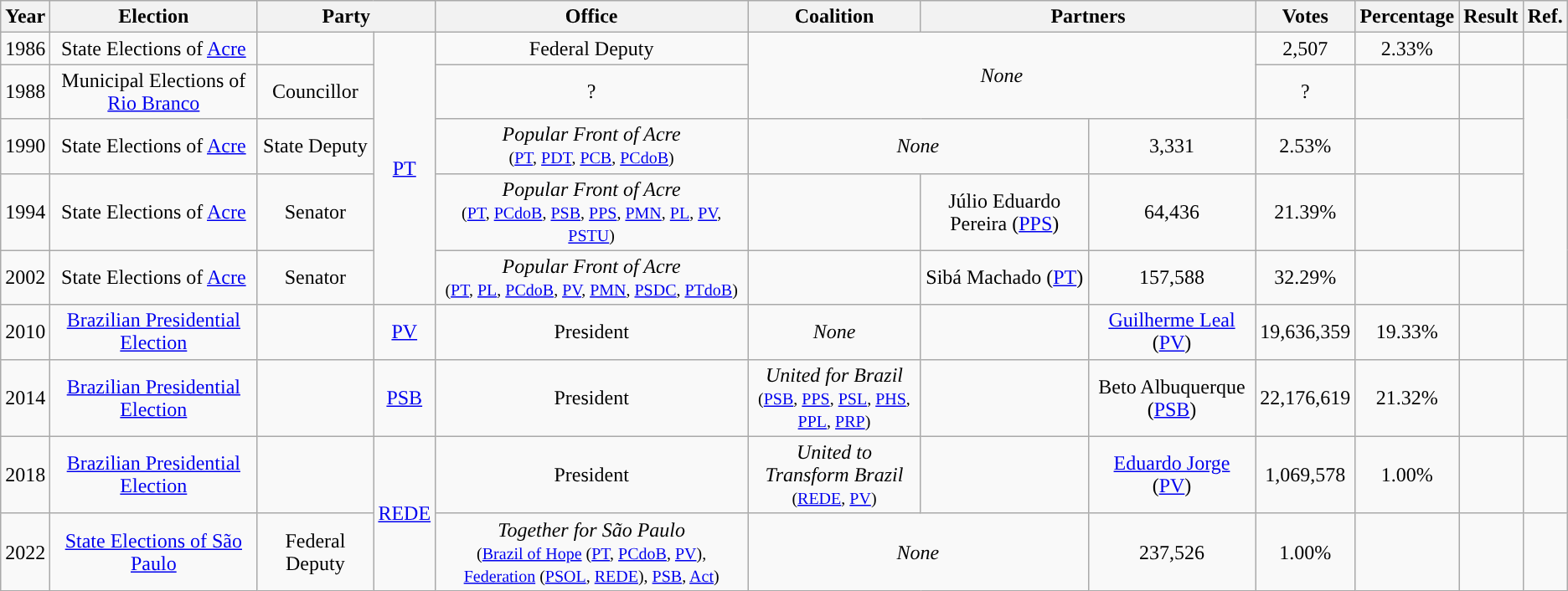<table class="wikitable" style="text-align:center">
<tr>
<th>Year</th>
<th>Election</th>
<th colspan="2">Party</th>
<th>Office</th>
<th>Coalition</th>
<th colspan="2">Partners</th>
<th>Votes</th>
<th>Percentage</th>
<th>Result</th>
<th>Ref.</th>
</tr>
<tr>
<td>1986</td>
<td>State Elections of <a href='#'>Acre</a></td>
<td style="background-color:"></td>
<td rowspan="5"><a href='#'>PT</a></td>
<td>Federal Deputy</td>
<td colspan="3" rowspan="2"><em>None</em></td>
<td>2,507</td>
<td>2.33%</td>
<td></td>
<td></td>
</tr>
<tr>
<td>1988</td>
<td>Municipal Elections of <a href='#'>Rio Branco</a></td>
<td>Councillor</td>
<td>?</td>
<td>?</td>
<td></td>
<td></td>
</tr>
<tr>
<td>1990</td>
<td>State Elections of <a href='#'>Acre</a></td>
<td>State Deputy</td>
<td><em>Popular Front of Acre</em><br><small>(<a href='#'>PT</a>, <a href='#'>PDT</a>, <a href='#'>PCB</a>, <a href='#'>PCdoB</a>)</small></td>
<td colspan="2"><em>None</em></td>
<td>3,331</td>
<td>2.53%</td>
<td></td>
<td></td>
</tr>
<tr>
<td>1994</td>
<td>State Elections of <a href='#'>Acre</a></td>
<td>Senator</td>
<td><em>Popular Front of Acre</em><br><small>(<a href='#'>PT</a>, <a href='#'>PCdoB</a>, <a href='#'>PSB</a>, <a href='#'>PPS</a>, <a href='#'>PMN</a>, <a href='#'>PL</a>, <a href='#'>PV</a>, <a href='#'>PSTU</a>)</small></td>
<td style="background-color:"></td>
<td>Júlio Eduardo Pereira (<a href='#'>PPS</a>)</td>
<td>64,436</td>
<td>21.39%</td>
<td></td>
<td></td>
</tr>
<tr>
<td>2002</td>
<td>State Elections of <a href='#'>Acre</a></td>
<td>Senator</td>
<td><em>Popular Front of Acre</em><br><small>(<a href='#'>PT</a>, <a href='#'>PL</a>, <a href='#'>PCdoB</a>, <a href='#'>PV</a>, <a href='#'>PMN</a>, <a href='#'>PSDC</a>, <a href='#'>PTdoB</a>)</small></td>
<td style="background-color:"></td>
<td>Sibá Machado (<a href='#'>PT</a>)</td>
<td>157,588</td>
<td>32.29%</td>
<td></td>
<td></td>
</tr>
<tr>
<td>2010</td>
<td><a href='#'>Brazilian Presidential Election</a></td>
<td style="background-color:"></td>
<td><a href='#'>PV</a></td>
<td>President</td>
<td><em>None</em></td>
<td style="background-color:"></td>
<td><a href='#'>Guilherme Leal</a> (<a href='#'>PV</a>)</td>
<td>19,636,359</td>
<td>19.33%</td>
<td></td>
<td></td>
</tr>
<tr>
<td>2014</td>
<td><a href='#'>Brazilian Presidential Election</a></td>
<td style="background-color:"></td>
<td><a href='#'>PSB</a></td>
<td>President</td>
<td><em>United for Brazil</em><br><small>(<a href='#'>PSB</a>, <a href='#'>PPS</a>, <a href='#'>PSL</a>, <a href='#'>PHS</a>, <a href='#'>PPL</a>, <a href='#'>PRP</a>)</small></td>
<td style="background-color:"></td>
<td>Beto Albuquerque (<a href='#'>PSB</a>)</td>
<td>22,176,619</td>
<td>21.32%</td>
<td></td>
<td></td>
</tr>
<tr>
<td>2018</td>
<td><a href='#'>Brazilian Presidential Election</a></td>
<td style="background-color:"></td>
<td rowspan="2"><a href='#'>REDE</a></td>
<td>President</td>
<td><em>United to Transform Brazil</em><br><small>(<a href='#'>REDE</a>, <a href='#'>PV</a>)</small></td>
<td style="background-color:"></td>
<td><a href='#'>Eduardo Jorge</a> (<a href='#'>PV</a>)</td>
<td>1,069,578</td>
<td>1.00%</td>
<td></td>
<td></td>
</tr>
<tr>
<td>2022</td>
<td><a href='#'>State Elections of São Paulo</a></td>
<td>Federal Deputy</td>
<td><em>Together for São Paulo</em><br><small>(<a href='#'>Brazil of Hope</a> (<a href='#'>PT</a>, <a href='#'>PCdoB</a>, <a href='#'>PV</a>), <a href='#'> Federation</a> (<a href='#'>PSOL</a>, <a href='#'>REDE</a>), <a href='#'>PSB</a>, <a href='#'>Act</a>)</small></td>
<td colspan="2"><em>None</em></td>
<td>237,526</td>
<td>1.00%</td>
<td></td>
<td></td>
</tr>
</table>
